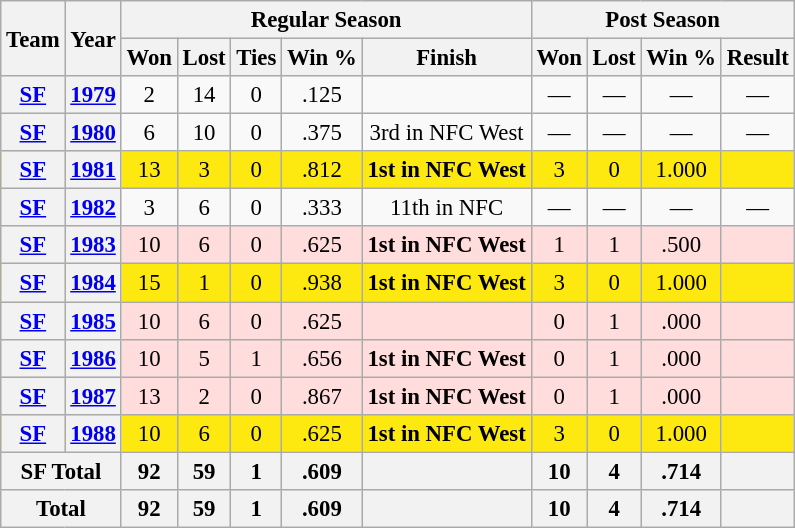<table class="wikitable" style="font-size: 95%; text-align:center;">
<tr>
<th rowspan="2">Team</th>
<th rowspan="2">Year</th>
<th colspan="5">Regular Season</th>
<th colspan="4">Post Season</th>
</tr>
<tr>
<th>Won</th>
<th>Lost</th>
<th>Ties</th>
<th>Win %</th>
<th>Finish</th>
<th>Won</th>
<th>Lost</th>
<th>Win %</th>
<th>Result</th>
</tr>
<tr>
<th><a href='#'>SF</a></th>
<th><a href='#'>1979</a></th>
<td>2</td>
<td>14</td>
<td>0</td>
<td>.125</td>
<td></td>
<td>—</td>
<td>—</td>
<td>—</td>
<td>—</td>
</tr>
<tr>
<th><a href='#'>SF</a></th>
<th><a href='#'>1980</a></th>
<td>6</td>
<td>10</td>
<td>0</td>
<td>.375</td>
<td>3rd in NFC West</td>
<td>—</td>
<td>—</td>
<td>—</td>
<td>—</td>
</tr>
<tr ! style="background:#FDE910;">
<th><a href='#'>SF</a></th>
<th><a href='#'>1981</a></th>
<td>13</td>
<td>3</td>
<td>0</td>
<td>.812</td>
<td><strong>1st in NFC West</strong></td>
<td>3</td>
<td>0</td>
<td>1.000</td>
<td></td>
</tr>
<tr>
<th><a href='#'>SF</a></th>
<th><a href='#'>1982</a></th>
<td>3</td>
<td>6</td>
<td>0</td>
<td>.333</td>
<td>11th in NFC</td>
<td>—</td>
<td>—</td>
<td>—</td>
<td>—</td>
</tr>
<tr ! style="background:#fdd;">
<th><a href='#'>SF</a></th>
<th><a href='#'>1983</a></th>
<td>10</td>
<td>6</td>
<td>0</td>
<td>.625</td>
<td><strong>1st in NFC West</strong></td>
<td>1</td>
<td>1</td>
<td>.500</td>
<td></td>
</tr>
<tr ! style="background:#FDE910;">
<th><a href='#'>SF</a></th>
<th><a href='#'>1984</a></th>
<td>15</td>
<td>1</td>
<td>0</td>
<td>.938</td>
<td><strong>1st in NFC West</strong></td>
<td>3</td>
<td>0</td>
<td>1.000</td>
<td></td>
</tr>
<tr ! style="background:#fdd;">
<th><a href='#'>SF</a></th>
<th><a href='#'>1985</a></th>
<td>10</td>
<td>6</td>
<td>0</td>
<td>.625</td>
<td></td>
<td>0</td>
<td>1</td>
<td>.000</td>
<td></td>
</tr>
<tr ! style="background:#fdd;">
<th><a href='#'>SF</a></th>
<th><a href='#'>1986</a></th>
<td>10</td>
<td>5</td>
<td>1</td>
<td>.656</td>
<td><strong>1st in NFC West</strong></td>
<td>0</td>
<td>1</td>
<td>.000</td>
<td></td>
</tr>
<tr ! style="background:#fdd;">
<th><a href='#'>SF</a></th>
<th><a href='#'>1987</a></th>
<td>13</td>
<td>2</td>
<td>0</td>
<td>.867</td>
<td><strong>1st in NFC West</strong></td>
<td>0</td>
<td>1</td>
<td>.000</td>
<td></td>
</tr>
<tr ! style="background:#FDE910;">
<th><a href='#'>SF</a></th>
<th><a href='#'>1988</a></th>
<td>10</td>
<td>6</td>
<td>0</td>
<td>.625</td>
<td><strong>1st in NFC West</strong></td>
<td>3</td>
<td>0</td>
<td>1.000</td>
<td></td>
</tr>
<tr>
<th colspan="2">SF Total</th>
<th>92</th>
<th>59</th>
<th>1</th>
<th>.609</th>
<th></th>
<th>10</th>
<th>4</th>
<th>.714</th>
<th></th>
</tr>
<tr>
<th colspan="2">Total</th>
<th>92</th>
<th>59</th>
<th>1</th>
<th>.609</th>
<th></th>
<th>10</th>
<th>4</th>
<th>.714</th>
<th></th>
</tr>
</table>
